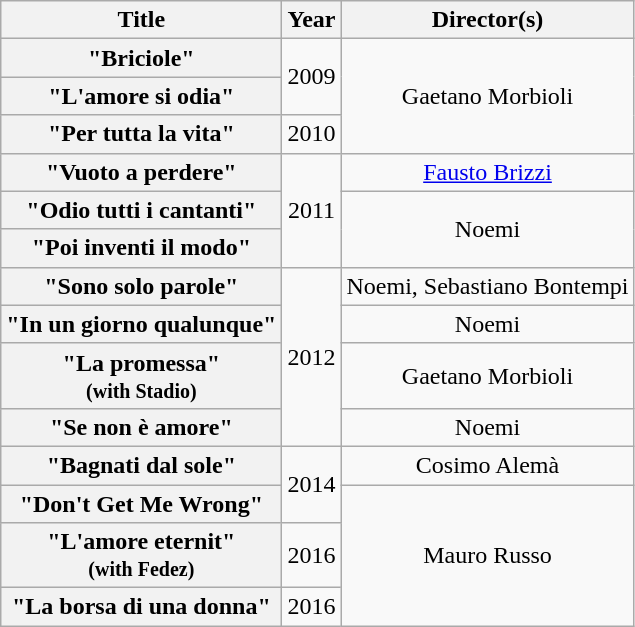<table class="wikitable plainrowheaders" style="text-align:center;">
<tr>
<th scope="col">Title</th>
<th scope="col">Year</th>
<th scope="col">Director(s)</th>
</tr>
<tr>
<th scope="row">"Briciole"</th>
<td rowspan="2">2009</td>
<td rowspan="3">Gaetano Morbioli</td>
</tr>
<tr>
<th scope="row">"L'amore si odia"</th>
</tr>
<tr>
<th scope="row">"Per tutta la vita"</th>
<td>2010</td>
</tr>
<tr>
<th scope="row">"Vuoto a perdere"</th>
<td rowspan="3">2011</td>
<td><a href='#'>Fausto Brizzi</a></td>
</tr>
<tr>
<th scope="row">"Odio tutti i cantanti"</th>
<td rowspan="2">Noemi</td>
</tr>
<tr>
<th scope="row">"Poi inventi il modo"</th>
</tr>
<tr>
<th scope="row">"Sono solo parole"</th>
<td rowspan="4">2012</td>
<td>Noemi, Sebastiano Bontempi</td>
</tr>
<tr>
<th scope="row">"In un giorno qualunque"</th>
<td>Noemi</td>
</tr>
<tr>
<th scope="row">"La promessa"<br><small>(with Stadio)</small></th>
<td>Gaetano Morbioli</td>
</tr>
<tr>
<th scope="row">"Se non è amore"</th>
<td>Noemi</td>
</tr>
<tr>
<th scope="row">"Bagnati dal sole"</th>
<td rowspan="2">2014</td>
<td>Cosimo Alemà</td>
</tr>
<tr>
<th scope="row">"Don't Get Me Wrong"</th>
<td rowspan="3">Mauro Russo</td>
</tr>
<tr>
<th scope="row">"L'amore eternit"<br><small>(with Fedez)</small></th>
<td>2016</td>
</tr>
<tr>
<th scope="row">"La borsa di una donna"</th>
<td>2016</td>
</tr>
</table>
